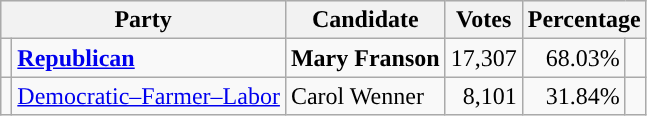<table class="wikitable" style="text-align:right;">
<tr style="background-color:#E9E9E9;text-align:center;">
<th colspan=2>Party</th>
<th>Candidate</th>
<th>Votes</th>
<th colspan=2>Percentage</th>
</tr>
<tr>
<td style="background-color:"></td>
<td style="text-align:left;"><strong><a href='#'>Republican</a></strong></td>
<td style="text-align:left;"><strong>Mary Franson</strong></td>
<td style="text-align:right;">17,307</td>
<td style="text-align:right;">68.03%</td>
<td style="text-align:right;"><div><div> </div></div></td>
</tr>
<tr>
<td style="background-color:"></td>
<td style="text-align:left;"><a href='#'>Democratic–Farmer–Labor</a></td>
<td style="text-align:left;">Carol Wenner</td>
<td style="text-align:right;">8,101</td>
<td style="text-align:right;">31.84%</td>
<td style="text-align:right;"><div><div> </div></div></td>
</tr>
</table>
